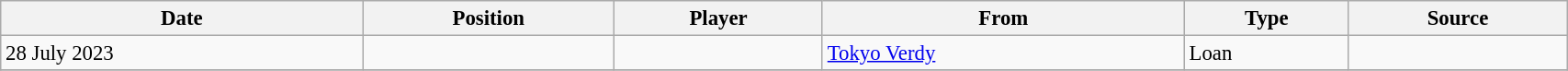<table class="wikitable sortable" style="width:90%; text-align:center; font-size:95%; text-align:left;">
<tr>
<th>Date</th>
<th>Position</th>
<th>Player</th>
<th>From</th>
<th>Type</th>
<th>Source</th>
</tr>
<tr>
<td>28 July 2023</td>
<td></td>
<td></td>
<td> <a href='#'>Tokyo Verdy</a></td>
<td>Loan</td>
<td></td>
</tr>
<tr>
</tr>
</table>
